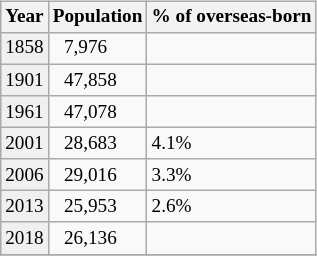<table class="wikitable sortable unsortable" style="float:right; font-size:80%">
<tr>
<th>Year</th>
<th>Population</th>
<th>% of overseas-born</th>
</tr>
<tr>
<td style="background:#f0f0f0; text-align: center;">1858</td>
<td style="text-align: left; padding-left: 10px;">7,976</td>
<td></td>
</tr>
<tr>
<td style="background:#f0f0f0; text-align: center;">1901</td>
<td style="text-align: left; padding-left: 10px;">47,858</td>
<td></td>
</tr>
<tr>
<td style="background:#f0f0f0; text-align: center;">1961</td>
<td style="text-align: left; padding-left: 10px;">47,078</td>
<td></td>
</tr>
<tr>
<td style="background:#f0f0f0; text-align: center;">2001</td>
<td style="text-align: left; padding-left: 10px;">28,683</td>
<td>4.1%</td>
</tr>
<tr>
<td style="background:#f0f0f0; text-align: center;">2006</td>
<td style="text-align: left; padding-left: 10px;">29,016</td>
<td>3.3%</td>
</tr>
<tr>
<td style="background:#f0f0f0; text-align: center;">2013</td>
<td style="text-align: left; padding-left: 10px;">25,953</td>
<td>2.6%</td>
</tr>
<tr>
<td style="background:#f0f0f0; text-align: center;">2018</td>
<td style="text-align: left; padding-left: 10px;">26,136</td>
<td></td>
</tr>
<tr>
</tr>
</table>
